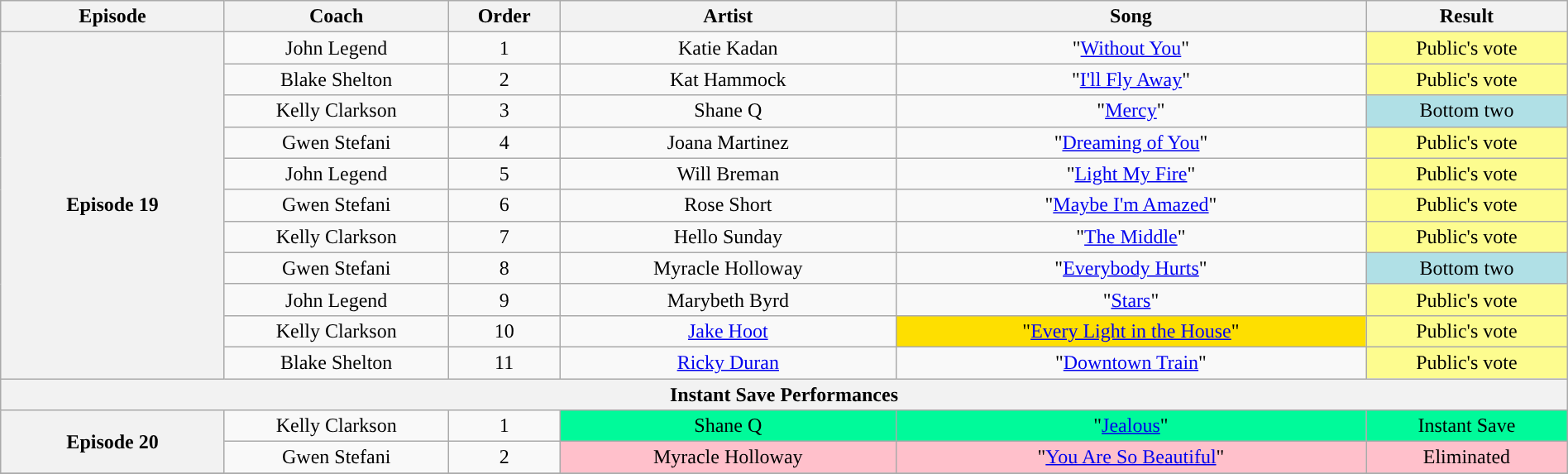<table class="wikitable" style="text-align:center; width:100%;">
<tr>
<th style="width:10%;">Episode</th>
<th style="width:10%;">Coach</th>
<th style="width:05%;">Order</th>
<th style="width:15%;">Artist</th>
<th style="width:21%;">Song</th>
<th style="width:9%;">Result</th>
</tr>
<tr>
<th rowspan="11" scope="row">Episode 19 <br><small></small></th>
<td>John Legend</td>
<td>1</td>
<td>Katie Kadan</td>
<td>"<a href='#'>Without You</a>"</td>
<td style="background:#fdfc8f;">Public's vote</td>
</tr>
<tr>
<td>Blake Shelton</td>
<td>2</td>
<td>Kat Hammock</td>
<td>"<a href='#'>I'll Fly Away</a>"</td>
<td style="background:#fdfc8f;">Public's vote</td>
</tr>
<tr>
<td>Kelly Clarkson</td>
<td>3</td>
<td>Shane Q</td>
<td>"<a href='#'>Mercy</a>"</td>
<td style="background:#b0e0e6;">Bottom two</td>
</tr>
<tr>
<td>Gwen Stefani</td>
<td>4</td>
<td>Joana Martinez</td>
<td>"<a href='#'>Dreaming of You</a>"</td>
<td style="background:#fdfc8f;">Public's vote</td>
</tr>
<tr>
<td>John Legend</td>
<td>5</td>
<td>Will Breman</td>
<td>"<a href='#'>Light My Fire</a>"</td>
<td style="background:#fdfc8f;">Public's vote</td>
</tr>
<tr>
<td>Gwen Stefani</td>
<td>6</td>
<td>Rose Short</td>
<td>"<a href='#'>Maybe I'm Amazed</a>"</td>
<td style="background:#fdfc8f;">Public's vote</td>
</tr>
<tr>
<td>Kelly Clarkson</td>
<td>7</td>
<td>Hello Sunday</td>
<td>"<a href='#'>The Middle</a>"</td>
<td style="background:#fdfc8f;">Public's vote</td>
</tr>
<tr>
<td>Gwen Stefani</td>
<td>8</td>
<td>Myracle Holloway</td>
<td>"<a href='#'>Everybody Hurts</a>"</td>
<td style="background:#b0e0e6;">Bottom two</td>
</tr>
<tr>
<td>John Legend</td>
<td>9</td>
<td>Marybeth Byrd</td>
<td>"<a href='#'>Stars</a>"</td>
<td style="background:#fdfc8f;">Public's vote</td>
</tr>
<tr>
<td>Kelly Clarkson</td>
<td>10</td>
<td><a href='#'>Jake Hoot</a></td>
<td style="background:#fedf00;">"<a href='#'>Every Light in the House</a>"</td>
<td style="background:#fdfc8f;">Public's vote</td>
</tr>
<tr>
<td>Blake Shelton</td>
<td>11</td>
<td><a href='#'>Ricky Duran</a></td>
<td>"<a href='#'>Downtown Train</a>"</td>
<td style="background:#fdfc8f;">Public's vote</td>
</tr>
<tr>
<th colspan="6">Instant Save Performances</th>
</tr>
<tr>
<th rowspan=2>Episode 20<br><small></small></th>
<td>Kelly Clarkson</td>
<td>1</td>
<td style="background:#00fa9a;">Shane Q</td>
<td style="background:#00fa9a;">"<a href='#'>Jealous</a>"</td>
<td style="background:#00fa9a;">Instant Save</td>
</tr>
<tr>
<td>Gwen Stefani</td>
<td>2</td>
<td style="background:pink">Myracle Holloway</td>
<td style="background:pink">"<a href='#'>You Are So Beautiful</a>"</td>
<td style="background:pink">Eliminated</td>
</tr>
<tr>
</tr>
</table>
